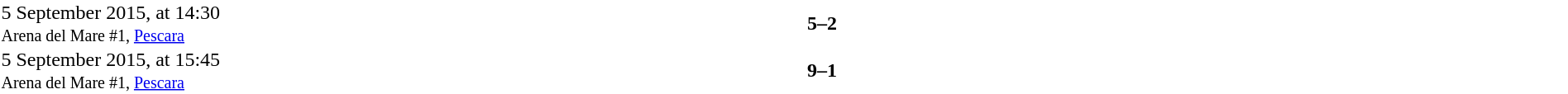<table border=0 cellspacing=0 cellpadding=1 style="font-size: 100%; border-collapse: collapse;">
<tr align=center>
<th width=23%></th>
<th width=23%></th>
<th width=13%></th>
<th width=23%></th>
<th width=18%></th>
</tr>
<tr bgcolor=#FFFFFF>
<td>5 September 2015, at 14:30 <br><small>Arena del Mare #1, <a href='#'>Pescara</a></small></td>
<td align="right"><strong> </strong></td>
<td align="center"><strong>5–2</strong></td>
<td><strong></strong></td>
<td></td>
<td></td>
</tr>
<tr bgcolor=#FFFFFF>
<td>5 September 2015, at 15:45 <br><small>Arena del Mare #1, <a href='#'>Pescara</a></small></td>
<td align="right"><strong> </strong></td>
<td align="center"><strong>9–1</strong></td>
<td><strong></strong></td>
<td></td>
<td></td>
</tr>
</table>
